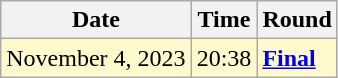<table class="wikitable">
<tr>
<th>Date</th>
<th>Time</th>
<th>Round</th>
</tr>
<tr style=background:lemonchiffon>
<td>November 4, 2023</td>
<td>20:38</td>
<td><strong><a href='#'>Final</a></strong></td>
</tr>
</table>
